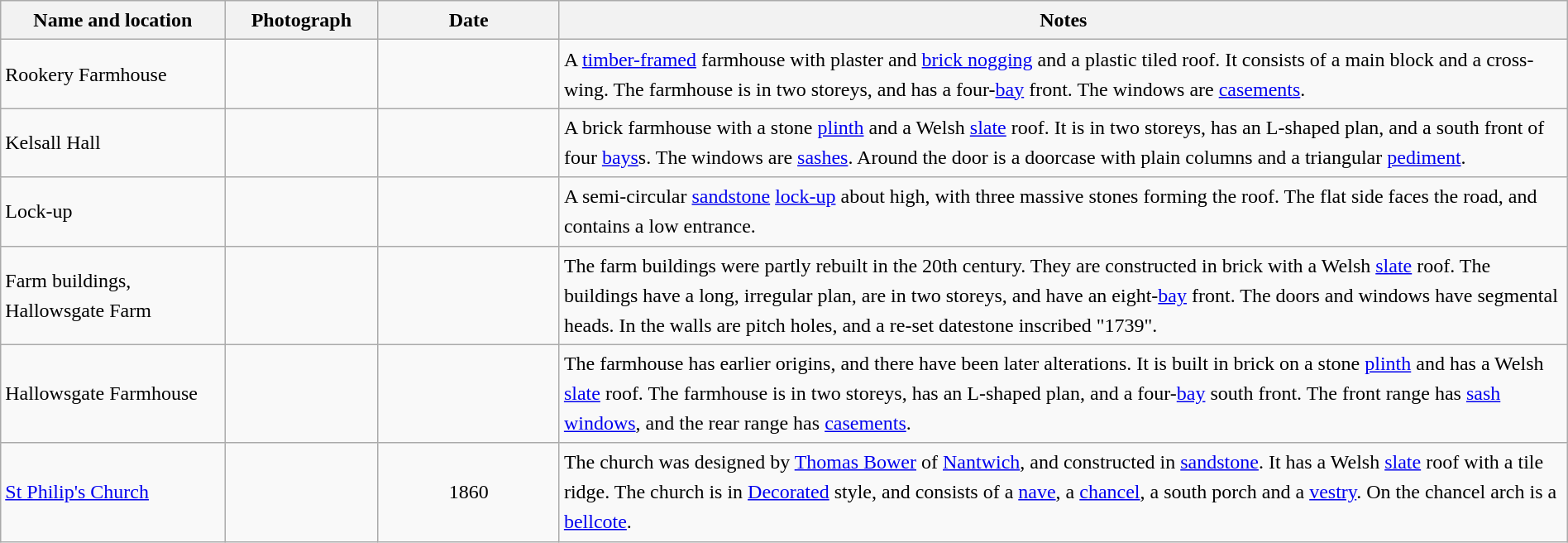<table class="wikitable sortable plainrowheaders" style="width:100%;border:0px;text-align:left;line-height:150%;">
<tr>
<th scope="col" style="width:150px">Name and location</th>
<th scope="col" style="width:100px" class="unsortable">Photograph</th>
<th scope="col" style="width:120px">Date</th>
<th scope="col" style="width:700px" class="unsortable">Notes</th>
</tr>
<tr>
<td>Rookery Farmhouse<br><small></small></td>
<td></td>
<td align="center"></td>
<td>A <a href='#'>timber-framed</a> farmhouse with plaster and <a href='#'>brick nogging</a> and a plastic tiled roof. It consists of a main block and a cross-wing. The farmhouse is in two storeys, and has a four-<a href='#'>bay</a> front. The windows are <a href='#'>casements</a>.</td>
</tr>
<tr>
<td>Kelsall Hall<br><small></small></td>
<td></td>
<td align="center"></td>
<td>A brick farmhouse with a stone <a href='#'>plinth</a> and a Welsh <a href='#'>slate</a> roof. It is in two storeys, has an L-shaped plan, and a south front of four <a href='#'>bays</a>s. The windows are <a href='#'>sashes</a>. Around the door is a doorcase with plain columns and a triangular <a href='#'>pediment</a>.</td>
</tr>
<tr>
<td>Lock-up<br><small></small></td>
<td></td>
<td align="center"></td>
<td>A semi-circular <a href='#'>sandstone</a> <a href='#'>lock-up</a> about  high, with three massive stones forming the roof. The flat side faces the road, and contains a low entrance.</td>
</tr>
<tr>
<td>Farm buildings,<br>Hallowsgate Farm<br><small></small></td>
<td></td>
<td align="center"></td>
<td>The farm buildings were partly rebuilt in the 20th century. They are constructed in brick with a Welsh <a href='#'>slate</a> roof. The buildings have a long, irregular plan, are in two storeys, and have an eight-<a href='#'>bay</a> front. The doors and windows have segmental heads. In the walls are pitch holes, and a re-set datestone inscribed "1739".</td>
</tr>
<tr>
<td>Hallowsgate Farmhouse<br><small></small></td>
<td></td>
<td align="center"></td>
<td>The farmhouse has earlier origins, and there have been later alterations. It is built in brick on a stone <a href='#'>plinth</a> and has a Welsh <a href='#'>slate</a> roof. The farmhouse is in two storeys, has an L-shaped plan, and a four-<a href='#'>bay</a> south front. The front range has <a href='#'>sash windows</a>, and the rear range has <a href='#'>casements</a>.</td>
</tr>
<tr>
<td><a href='#'>St Philip's Church</a><br><small></small></td>
<td></td>
<td align="center">1860</td>
<td>The church was designed by <a href='#'>Thomas Bower</a> of <a href='#'>Nantwich</a>, and constructed in <a href='#'>sandstone</a>. It has a Welsh <a href='#'>slate</a> roof with a tile ridge. The church is in <a href='#'>Decorated</a> style, and consists of a <a href='#'>nave</a>, a <a href='#'>chancel</a>, a south porch and a <a href='#'>vestry</a>. On the chancel arch is a <a href='#'>bellcote</a>.</td>
</tr>
<tr>
</tr>
</table>
